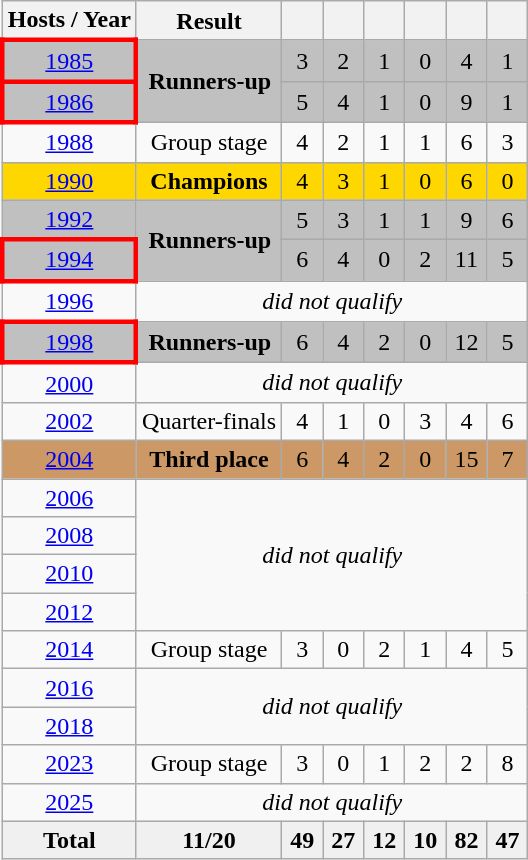<table class="wikitable" style="text-align: center;">
<tr>
<th>Hosts / Year</th>
<th>Result</th>
<th width=20></th>
<th width=20></th>
<th width=20></th>
<th width=20></th>
<th width=20></th>
<th width=20></th>
</tr>
<tr bgcolor=silver>
<td style="border: 3px solid red"> <a href='#'>1985</a></td>
<td rowspan=2><strong>Runners-up</strong></td>
<td>3</td>
<td>2</td>
<td>1</td>
<td>0</td>
<td>4</td>
<td>1</td>
</tr>
<tr bgcolor=silver>
<td style="border: 3px solid red"> <a href='#'>1986</a></td>
<td>5</td>
<td>4</td>
<td>1</td>
<td>0</td>
<td>9</td>
<td>1</td>
</tr>
<tr>
<td> <a href='#'>1988</a></td>
<td>Group stage</td>
<td>4</td>
<td>2</td>
<td>1</td>
<td>1</td>
<td>6</td>
<td>3</td>
</tr>
<tr bgcolor=gold>
<td> <a href='#'>1990</a></td>
<td><strong>Champions</strong></td>
<td>4</td>
<td>3</td>
<td>1</td>
<td>0</td>
<td>6</td>
<td>0</td>
</tr>
<tr bgcolor=silver>
<td> <a href='#'>1992</a></td>
<td rowspan=2><strong>Runners-up</strong></td>
<td>5</td>
<td>3</td>
<td>1</td>
<td>1</td>
<td>9</td>
<td>6</td>
</tr>
<tr bgcolor=silver>
<td style="border: 3px solid red"> <a href='#'>1994</a></td>
<td>6</td>
<td>4</td>
<td>0</td>
<td>2</td>
<td>11</td>
<td>5</td>
</tr>
<tr>
<td> <a href='#'>1996</a></td>
<td colspan=7><em>did not qualify</em></td>
</tr>
<tr bgcolor=silver>
<td style="border: 3px solid red"> <a href='#'>1998</a></td>
<td><strong>Runners-up</strong></td>
<td>6</td>
<td>4</td>
<td>2</td>
<td>0</td>
<td>12</td>
<td>5</td>
</tr>
<tr>
<td> <a href='#'>2000</a></td>
<td colspan=7><em>did not qualify</em></td>
</tr>
<tr>
<td> <a href='#'>2002</a></td>
<td>Quarter-finals</td>
<td>4</td>
<td>1</td>
<td>0</td>
<td>3</td>
<td>4</td>
<td>6</td>
</tr>
<tr bgcolor="#cc9966">
<td> <a href='#'>2004</a></td>
<td><strong>Third place</strong></td>
<td>6</td>
<td>4</td>
<td>2</td>
<td>0</td>
<td>15</td>
<td>7</td>
</tr>
<tr>
<td> <a href='#'>2006</a></td>
<td rowspan=4 colspan=7><em>did not qualify</em></td>
</tr>
<tr>
<td> <a href='#'>2008</a></td>
</tr>
<tr>
<td> <a href='#'>2010</a></td>
</tr>
<tr>
<td> <a href='#'>2012</a></td>
</tr>
<tr>
<td> <a href='#'>2014</a></td>
<td>Group stage</td>
<td>3</td>
<td>0</td>
<td>2</td>
<td>1</td>
<td>4</td>
<td>5</td>
</tr>
<tr>
<td> <a href='#'>2016</a></td>
<td rowspan=2 colspan=7><em>did not qualify</em></td>
</tr>
<tr>
<td> <a href='#'>2018</a></td>
</tr>
<tr>
<td> <a href='#'>2023</a></td>
<td>Group stage</td>
<td>3</td>
<td>0</td>
<td>1</td>
<td>2</td>
<td>2</td>
<td>8</td>
</tr>
<tr>
<td> <a href='#'>2025</a></td>
<td colspan=7><em>did not qualify</em></td>
</tr>
<tr style="background:#f0f0f0;font-weight:bold;">
<td><strong>Total</strong></td>
<td>11/20</td>
<td>49</td>
<td>27</td>
<td>12</td>
<td>10</td>
<td>82</td>
<td>47</td>
</tr>
</table>
